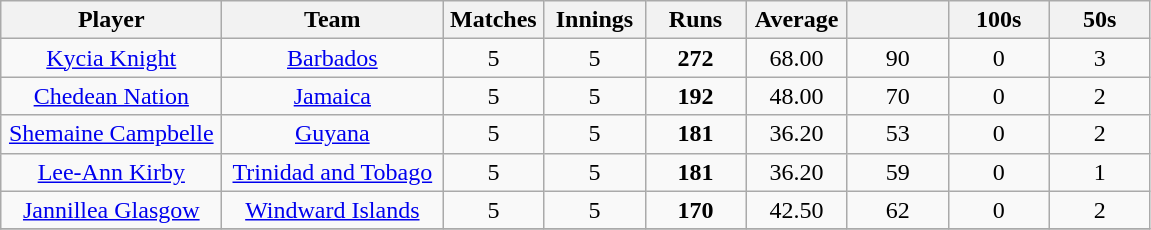<table class="wikitable" style="text-align:center;">
<tr>
<th width=140>Player</th>
<th width=140>Team</th>
<th width=60>Matches</th>
<th width=60>Innings</th>
<th width=60>Runs</th>
<th width=60>Average</th>
<th width=60></th>
<th width=60>100s</th>
<th width=60>50s</th>
</tr>
<tr>
<td><a href='#'>Kycia Knight</a></td>
<td><a href='#'>Barbados</a></td>
<td>5</td>
<td>5</td>
<td><strong>272</strong></td>
<td>68.00</td>
<td>90</td>
<td>0</td>
<td>3</td>
</tr>
<tr>
<td><a href='#'>Chedean Nation</a></td>
<td><a href='#'>Jamaica</a></td>
<td>5</td>
<td>5</td>
<td><strong>192</strong></td>
<td>48.00</td>
<td>70</td>
<td>0</td>
<td>2</td>
</tr>
<tr>
<td><a href='#'>Shemaine Campbelle</a></td>
<td><a href='#'>Guyana</a></td>
<td>5</td>
<td>5</td>
<td><strong>181</strong></td>
<td>36.20</td>
<td>53</td>
<td>0</td>
<td>2</td>
</tr>
<tr>
<td><a href='#'>Lee-Ann Kirby</a></td>
<td><a href='#'>Trinidad and Tobago</a></td>
<td>5</td>
<td>5</td>
<td><strong>181</strong></td>
<td>36.20</td>
<td>59</td>
<td>0</td>
<td>1</td>
</tr>
<tr>
<td><a href='#'>Jannillea Glasgow</a></td>
<td><a href='#'>Windward Islands</a></td>
<td>5</td>
<td>5</td>
<td><strong>170</strong></td>
<td>42.50</td>
<td>62</td>
<td>0</td>
<td>2</td>
</tr>
<tr>
</tr>
</table>
